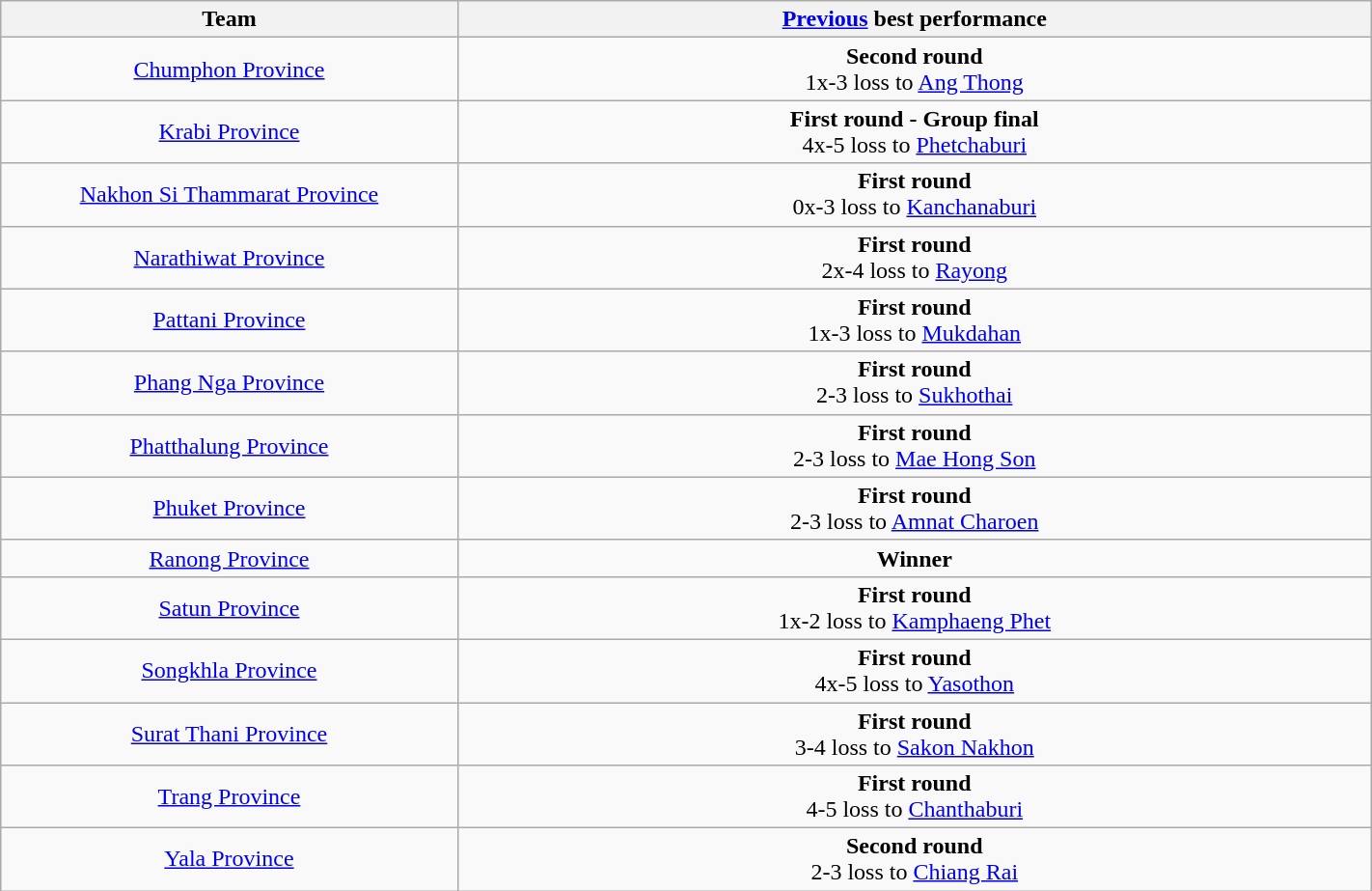<table width=75% class="wikitable" style="text-align: center;margin: 1em auto;">
<tr>
<th width=25%>Team</th>
<th width=50%><a href='#'>Previous</a> best performance</th>
</tr>
<tr>
<td> <a href='#'>Chumphon Province</a></td>
<td><strong>Second round</strong><br><span>1x</span>-3 loss to <a href='#'>Ang Thong</a></td>
</tr>
<tr>
<td> <a href='#'>Krabi Province</a></td>
<td><strong>First round - Group final</strong><br><span>4x</span>-5 loss to <a href='#'>Phetchaburi</a></td>
</tr>
<tr>
<td> <a href='#'>Nakhon Si Thammarat Province</a></td>
<td><strong>First round</strong><br><span>0x</span>-3 loss to <a href='#'>Kanchanaburi</a></td>
</tr>
<tr>
<td> <a href='#'>Narathiwat Province</a></td>
<td><strong>First round</strong><br><span>2x</span>-4 loss to <a href='#'>Rayong</a></td>
</tr>
<tr>
<td> <a href='#'>Pattani Province</a></td>
<td><strong>First round</strong><br><span>1x</span>-3 loss to <a href='#'>Mukdahan</a></td>
</tr>
<tr>
<td> <a href='#'>Phang Nga Province</a></td>
<td><strong>First round</strong><br>2-3 loss to <a href='#'>Sukhothai</a></td>
</tr>
<tr>
<td> <a href='#'>Phatthalung Province</a></td>
<td><strong>First round</strong><br>2-3 loss to <a href='#'>Mae Hong Son</a></td>
</tr>
<tr>
<td> <a href='#'>Phuket Province</a></td>
<td><strong>First round</strong><br>2-3 loss to <a href='#'>Amnat Charoen</a></td>
</tr>
<tr>
<td> <a href='#'>Ranong Province</a></td>
<td><strong>Winner</strong></td>
</tr>
<tr>
<td> <a href='#'>Satun Province</a></td>
<td><strong>First round</strong><br><span>1x</span>-2 loss to <a href='#'>Kamphaeng Phet</a></td>
</tr>
<tr>
<td> <a href='#'>Songkhla Province</a></td>
<td><strong>First round</strong><br><span>4x</span>-5 loss to <a href='#'>Yasothon</a></td>
</tr>
<tr>
<td> <a href='#'>Surat Thani Province</a></td>
<td><strong>First round</strong><br>3-4 loss to <a href='#'>Sakon Nakhon</a></td>
</tr>
<tr>
<td> <a href='#'>Trang Province</a></td>
<td><strong>First round</strong><br>4-5 loss to <a href='#'>Chanthaburi</a></td>
</tr>
<tr>
<td> <a href='#'>Yala Province</a></td>
<td><strong>Second round</strong><br>2-3 loss to <a href='#'>Chiang Rai</a></td>
</tr>
</table>
